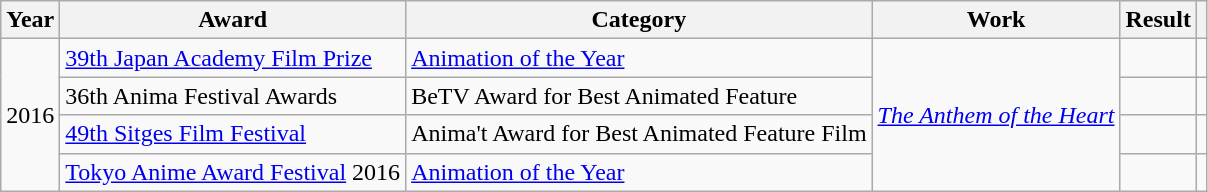<table class="wikitable">
<tr>
<th>Year</th>
<th>Award</th>
<th>Category</th>
<th>Work</th>
<th>Result</th>
<th></th>
</tr>
<tr>
<td scope="col" rowspan="4">2016</td>
<td><a href='#'>39th Japan Academy Film Prize</a></td>
<td><a href='#'>Animation of the Year</a></td>
<td scope="col" rowspan="4"><em><a href='#'>The Anthem of the Heart</a></em></td>
<td></td>
<td></td>
</tr>
<tr>
<td>36th Anima Festival Awards</td>
<td>BeTV Award for Best Animated Feature</td>
<td></td>
<td></td>
</tr>
<tr>
<td><a href='#'>49th Sitges Film Festival</a></td>
<td>Anima't Award for Best Animated Feature Film</td>
<td></td>
<td></td>
</tr>
<tr>
<td><a href='#'>Tokyo Anime Award Festival</a> 2016</td>
<td><a href='#'>Animation of the Year</a></td>
<td></td>
<td></td>
</tr>
</table>
